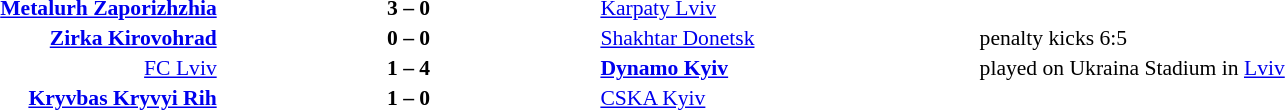<table width=100% cellspacing=1>
<tr>
<th width=20%></th>
<th width=20%></th>
<th width=20%></th>
<th></th>
</tr>
<tr style=font-size:90%>
<td align=right><strong><a href='#'>Metalurh Zaporizhzhia</a></strong></td>
<td align=center><strong>3 – 0</strong></td>
<td><a href='#'>Karpaty Lviv</a></td>
<td></td>
</tr>
<tr style=font-size:90%>
<td align=right><strong><a href='#'>Zirka Kirovohrad</a></strong></td>
<td align=center><strong>0 – 0</strong></td>
<td><a href='#'>Shakhtar Donetsk</a></td>
<td>penalty kicks 6:5</td>
</tr>
<tr style=font-size:90%>
<td align=right><a href='#'>FC Lviv</a></td>
<td align=center><strong>1 – 4</strong></td>
<td><strong><a href='#'>Dynamo Kyiv</a></strong></td>
<td>played on Ukraina Stadium in <a href='#'>Lviv</a></td>
</tr>
<tr style=font-size:90%>
<td align=right><strong><a href='#'>Kryvbas Kryvyi Rih</a></strong></td>
<td align=center><strong>1 – 0</strong></td>
<td><a href='#'>CSKA Kyiv</a></td>
<td></td>
</tr>
</table>
